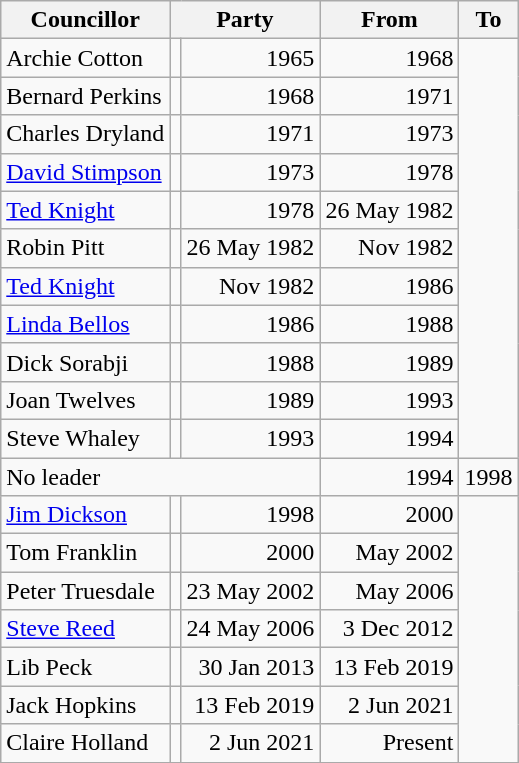<table class=wikitable>
<tr>
<th>Councillor</th>
<th colspan=2>Party</th>
<th>From</th>
<th>To</th>
</tr>
<tr>
<td>Archie Cotton</td>
<td></td>
<td align=right>1965</td>
<td align=right>1968</td>
</tr>
<tr>
<td>Bernard Perkins</td>
<td></td>
<td align=right>1968</td>
<td align=right>1971</td>
</tr>
<tr>
<td>Charles Dryland</td>
<td></td>
<td align=right>1971</td>
<td align=right>1973</td>
</tr>
<tr>
<td><a href='#'>David Stimpson</a></td>
<td></td>
<td align=right>1973</td>
<td align=right>1978</td>
</tr>
<tr>
<td><a href='#'>Ted Knight</a></td>
<td></td>
<td align=right>1978</td>
<td align=right>26 May 1982</td>
</tr>
<tr>
<td>Robin Pitt</td>
<td></td>
<td align=right>26 May 1982</td>
<td align=right>Nov 1982</td>
</tr>
<tr>
<td><a href='#'>Ted Knight</a></td>
<td></td>
<td align=right>Nov 1982</td>
<td align=right>1986</td>
</tr>
<tr>
<td><a href='#'>Linda Bellos</a></td>
<td></td>
<td align=right>1986</td>
<td align=right>1988</td>
</tr>
<tr>
<td>Dick Sorabji</td>
<td></td>
<td align=right>1988</td>
<td align=right>1989</td>
</tr>
<tr>
<td>Joan Twelves</td>
<td></td>
<td align=right>1989</td>
<td align=right>1993</td>
</tr>
<tr>
<td>Steve Whaley</td>
<td></td>
<td align=right>1993</td>
<td align=right>1994</td>
</tr>
<tr>
<td colspan=3>No leader</td>
<td align=right>1994</td>
<td align=right>1998</td>
</tr>
<tr>
<td><a href='#'>Jim Dickson</a></td>
<td></td>
<td align=right>1998</td>
<td align=right>2000</td>
</tr>
<tr>
<td>Tom Franklin</td>
<td></td>
<td align=right>2000</td>
<td align=right>May 2002</td>
</tr>
<tr>
<td>Peter Truesdale</td>
<td></td>
<td align=right>23 May 2002</td>
<td align=right>May 2006</td>
</tr>
<tr>
<td><a href='#'>Steve Reed</a></td>
<td></td>
<td align=right>24 May 2006</td>
<td align=right>3 Dec 2012</td>
</tr>
<tr>
<td>Lib Peck</td>
<td></td>
<td align=right>30 Jan 2013</td>
<td align=right>13 Feb 2019</td>
</tr>
<tr>
<td>Jack Hopkins</td>
<td></td>
<td align=right>13 Feb 2019</td>
<td align=right>2 Jun 2021</td>
</tr>
<tr>
<td>Claire Holland</td>
<td></td>
<td align=right>2 Jun 2021</td>
<td align=right>Present</td>
</tr>
<tr>
</tr>
</table>
